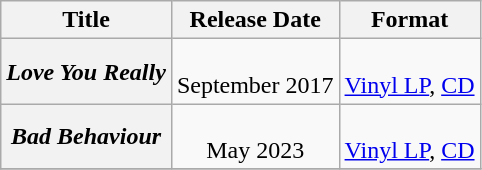<table class="wikitable plainrowheaders" style="text-align:center;">
<tr>
<th scope="col">Title</th>
<th scope="col">Release Date</th>
<th scope="col">Format</th>
</tr>
<tr>
<th scope="row"><em>Love You Really</em></th>
<td><br>September 2017</td>
<td><br><a href='#'>Vinyl LP</a>, <a href='#'>CD</a></td>
</tr>
<tr>
<th scope="row"><em>Bad Behaviour</em></th>
<td><br>May 2023</td>
<td><br><a href='#'>Vinyl LP</a>, <a href='#'>CD</a></td>
</tr>
<tr>
</tr>
</table>
